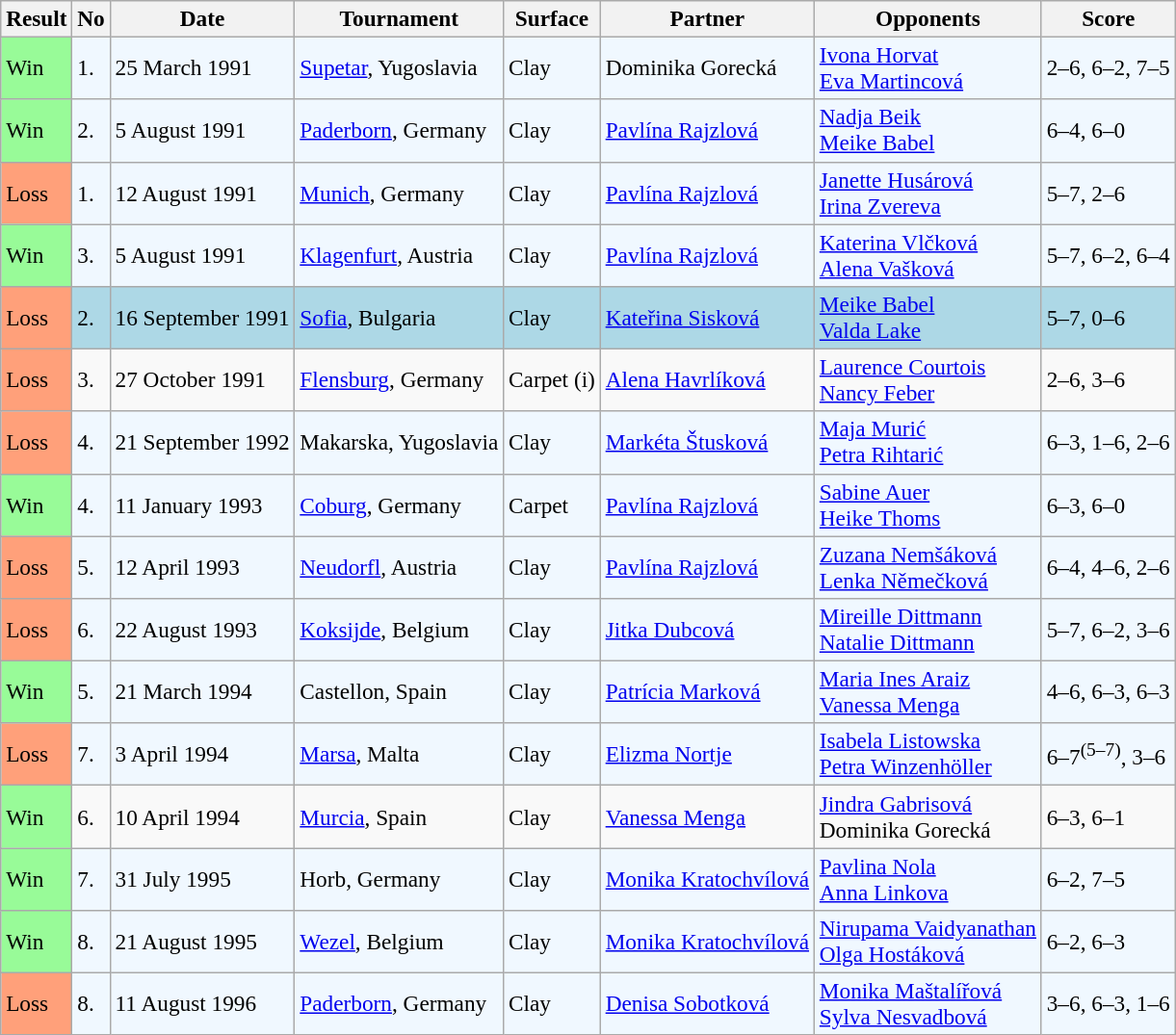<table class="sortable wikitable" style="font-size:97%;">
<tr>
<th>Result</th>
<th>No</th>
<th>Date</th>
<th>Tournament</th>
<th>Surface</th>
<th>Partner</th>
<th>Opponents</th>
<th>Score</th>
</tr>
<tr style="background:#f0f8ff;">
<td style="background:#98fb98;">Win</td>
<td>1.</td>
<td>25 March 1991</td>
<td><a href='#'>Supetar</a>, Yugoslavia</td>
<td>Clay</td>
<td> Dominika Gorecká</td>
<td> <a href='#'>Ivona Horvat</a> <br>   <a href='#'>Eva Martincová</a></td>
<td>2–6, 6–2, 7–5</td>
</tr>
<tr style="background:#f0f8ff;">
<td style="background:#98fb98;">Win</td>
<td>2.</td>
<td>5 August 1991</td>
<td><a href='#'>Paderborn</a>, Germany</td>
<td>Clay</td>
<td> <a href='#'>Pavlína Rajzlová</a></td>
<td> <a href='#'>Nadja Beik</a> <br>  <a href='#'>Meike Babel</a></td>
<td>6–4, 6–0</td>
</tr>
<tr style="background:#f0f8ff;">
<td style="background:#ffa07a;">Loss</td>
<td>1.</td>
<td>12 August 1991</td>
<td><a href='#'>Munich</a>, Germany</td>
<td>Clay</td>
<td> <a href='#'>Pavlína Rajzlová</a></td>
<td> <a href='#'>Janette Husárová</a> <br>  <a href='#'>Irina Zvereva</a></td>
<td>5–7, 2–6</td>
</tr>
<tr style="background:#f0f8ff;">
<td style="background:#98fb98;">Win</td>
<td>3.</td>
<td>5 August 1991</td>
<td><a href='#'>Klagenfurt</a>, Austria</td>
<td>Clay</td>
<td> <a href='#'>Pavlína Rajzlová</a></td>
<td> <a href='#'>Katerina Vlčková</a> <br>  <a href='#'>Alena Vašková</a></td>
<td>5–7, 6–2, 6–4</td>
</tr>
<tr style="background:lightblue;">
<td style="background:#ffa07a;">Loss</td>
<td>2.</td>
<td>16 September 1991</td>
<td><a href='#'>Sofia</a>, Bulgaria</td>
<td>Clay</td>
<td> <a href='#'>Kateřina Sisková</a></td>
<td> <a href='#'>Meike Babel</a> <br>  <a href='#'>Valda Lake</a></td>
<td>5–7, 0–6</td>
</tr>
<tr>
<td style="background:#ffa07a;">Loss</td>
<td>3.</td>
<td>27 October 1991</td>
<td><a href='#'>Flensburg</a>, Germany</td>
<td>Carpet (i)</td>
<td> <a href='#'>Alena Havrlíková</a></td>
<td> <a href='#'>Laurence Courtois</a> <br>  <a href='#'>Nancy Feber</a></td>
<td>2–6, 3–6</td>
</tr>
<tr style="background:#f0f8ff;">
<td style="background:#ffa07a;">Loss</td>
<td>4.</td>
<td>21 September 1992</td>
<td>Makarska, Yugoslavia</td>
<td>Clay</td>
<td> <a href='#'>Markéta Štusková</a></td>
<td> <a href='#'>Maja Murić</a> <br>  <a href='#'>Petra Rihtarić</a></td>
<td>6–3, 1–6, 2–6</td>
</tr>
<tr style="background:#f0f8ff;">
<td style="background:#98fb98;">Win</td>
<td>4.</td>
<td>11 January 1993</td>
<td><a href='#'>Coburg</a>, Germany</td>
<td>Carpet</td>
<td> <a href='#'>Pavlína Rajzlová</a></td>
<td> <a href='#'>Sabine Auer</a><br>  <a href='#'>Heike Thoms</a></td>
<td>6–3, 6–0</td>
</tr>
<tr style="background:#f0f8ff;">
<td style="background:#ffa07a;">Loss</td>
<td>5.</td>
<td>12 April 1993</td>
<td><a href='#'>Neudorfl</a>, Austria</td>
<td>Clay</td>
<td> <a href='#'>Pavlína Rajzlová</a></td>
<td> <a href='#'>Zuzana Nemšáková</a> <br>  <a href='#'>Lenka Němečková</a></td>
<td>6–4, 4–6, 2–6</td>
</tr>
<tr style="background:#f0f8ff;">
<td style="background:#ffa07a;">Loss</td>
<td>6.</td>
<td>22 August 1993</td>
<td><a href='#'>Koksijde</a>, Belgium</td>
<td>Clay</td>
<td> <a href='#'>Jitka Dubcová</a></td>
<td> <a href='#'>Mireille Dittmann</a> <br>  <a href='#'>Natalie Dittmann</a></td>
<td>5–7, 6–2, 3–6</td>
</tr>
<tr style="background:#f0f8ff;">
<td style="background:#98fb98;">Win</td>
<td>5.</td>
<td>21 March 1994</td>
<td>Castellon, Spain</td>
<td>Clay</td>
<td> <a href='#'>Patrícia Marková</a></td>
<td> <a href='#'>Maria Ines Araiz</a> <br>  <a href='#'>Vanessa Menga</a></td>
<td>4–6, 6–3, 6–3</td>
</tr>
<tr style="background:#f0f8ff;">
<td style="background:#ffa07a;">Loss</td>
<td>7.</td>
<td>3 April 1994</td>
<td><a href='#'>Marsa</a>, Malta</td>
<td>Clay</td>
<td> <a href='#'>Elizma Nortje</a></td>
<td> <a href='#'>Isabela Listowska</a> <br>  <a href='#'>Petra Winzenhöller</a></td>
<td>6–7<sup>(5–7)</sup>, 3–6</td>
</tr>
<tr>
<td style="background:#98fb98;">Win</td>
<td>6.</td>
<td>10 April 1994</td>
<td><a href='#'>Murcia</a>, Spain</td>
<td>Clay</td>
<td> <a href='#'>Vanessa Menga</a></td>
<td> <a href='#'>Jindra Gabrisová</a> <br>  Dominika Gorecká</td>
<td>6–3, 6–1</td>
</tr>
<tr style="background:#f0f8ff;">
<td style="background:#98fb98;">Win</td>
<td>7.</td>
<td>31 July 1995</td>
<td>Horb, Germany</td>
<td>Clay</td>
<td> <a href='#'>Monika Kratochvílová</a></td>
<td> <a href='#'>Pavlina Nola</a> <br>  <a href='#'>Anna Linkova</a></td>
<td>6–2, 7–5</td>
</tr>
<tr style="background:#f0f8ff;">
<td style="background:#98fb98;">Win</td>
<td>8.</td>
<td>21 August 1995</td>
<td><a href='#'>Wezel</a>, Belgium</td>
<td>Clay</td>
<td> <a href='#'>Monika Kratochvílová</a></td>
<td> <a href='#'>Nirupama Vaidyanathan</a> <br>  <a href='#'>Olga Hostáková</a></td>
<td>6–2, 6–3</td>
</tr>
<tr style="background:#f0f8ff;">
<td style="background:#ffa07a;">Loss</td>
<td>8.</td>
<td>11 August 1996</td>
<td><a href='#'>Paderborn</a>, Germany</td>
<td>Clay</td>
<td> <a href='#'>Denisa Sobotková</a></td>
<td> <a href='#'>Monika Maštalířová</a> <br>  <a href='#'>Sylva Nesvadbová</a></td>
<td>3–6, 6–3, 1–6</td>
</tr>
</table>
